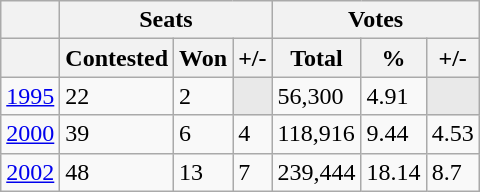<table class="wikitable">
<tr>
<th></th>
<th colspan="3">Seats</th>
<th colspan="3">Votes</th>
</tr>
<tr>
<th></th>
<th>Contested</th>
<th>Won</th>
<th>+/-</th>
<th>Total</th>
<th>%</th>
<th>+/-</th>
</tr>
<tr>
<td><a href='#'>1995</a></td>
<td>22</td>
<td>2</td>
<td bgcolor="#E9E9E9"></td>
<td>56,300</td>
<td>4.91</td>
<td bgcolor="#E9E9E9"></td>
</tr>
<tr>
<td><a href='#'>2000</a></td>
<td>39</td>
<td>6</td>
<td>4 </td>
<td>118,916</td>
<td>9.44</td>
<td>4.53 </td>
</tr>
<tr>
<td><a href='#'>2002</a></td>
<td>48</td>
<td>13</td>
<td>7 </td>
<td>239,444</td>
<td>18.14</td>
<td>8.7 </td>
</tr>
</table>
